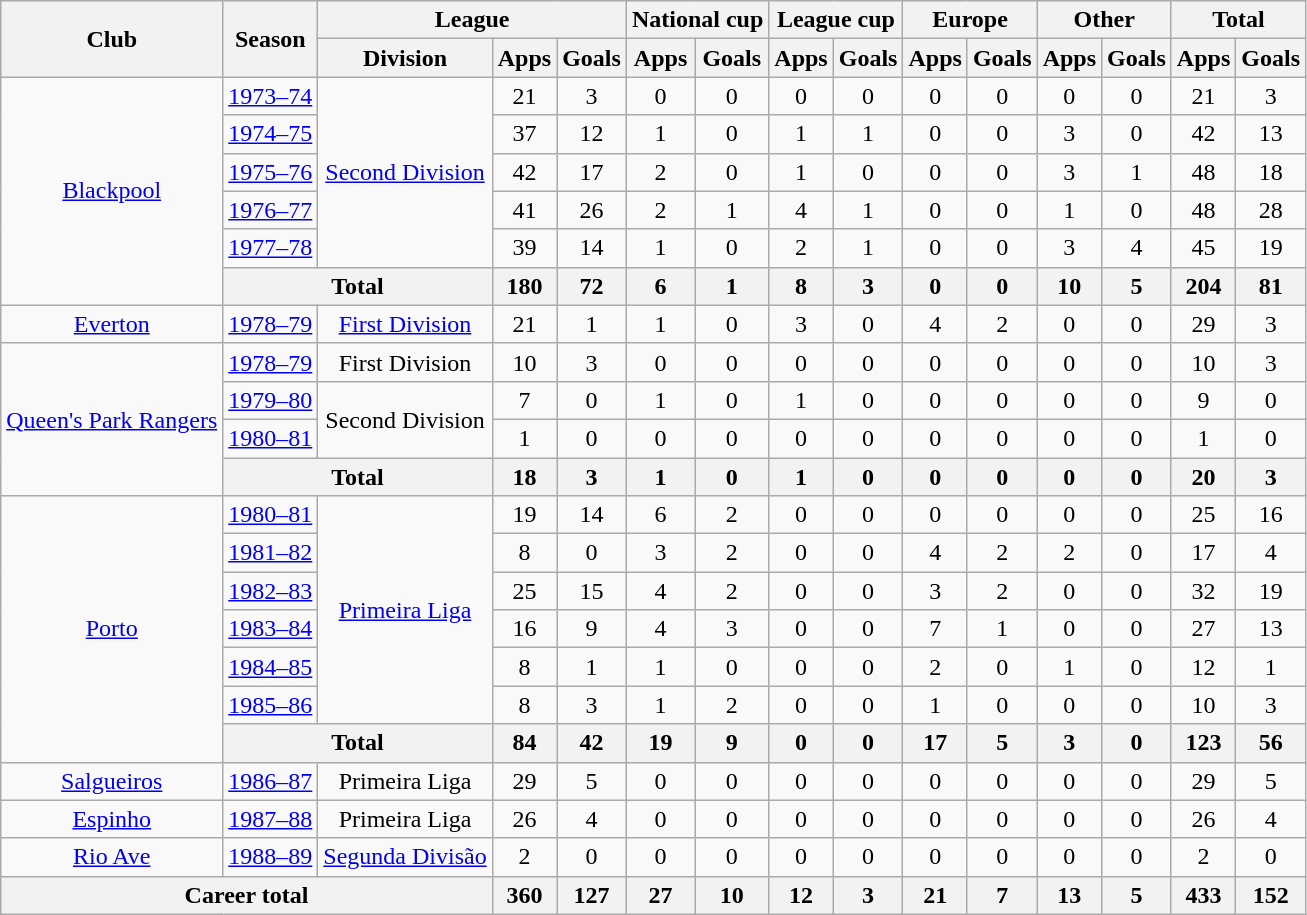<table class="wikitable" style="text-align:center">
<tr>
<th rowspan="2">Club</th>
<th rowspan="2">Season</th>
<th colspan="3">League</th>
<th colspan="2">National cup</th>
<th colspan="2">League cup</th>
<th colspan="2">Europe</th>
<th colspan="2">Other</th>
<th colspan="2">Total</th>
</tr>
<tr>
<th>Division</th>
<th>Apps</th>
<th>Goals</th>
<th>Apps</th>
<th>Goals</th>
<th>Apps</th>
<th>Goals</th>
<th>Apps</th>
<th>Goals</th>
<th>Apps</th>
<th>Goals</th>
<th>Apps</th>
<th>Goals</th>
</tr>
<tr>
<td rowspan="6"><a href='#'>Blackpool</a></td>
<td><a href='#'>1973–74</a></td>
<td rowspan="5"><a href='#'>Second Division</a></td>
<td>21</td>
<td>3</td>
<td>0</td>
<td>0</td>
<td>0</td>
<td>0</td>
<td>0</td>
<td>0</td>
<td>0</td>
<td>0</td>
<td>21</td>
<td>3</td>
</tr>
<tr>
<td><a href='#'>1974–75</a></td>
<td>37</td>
<td>12</td>
<td>1</td>
<td>0</td>
<td>1</td>
<td>1</td>
<td>0</td>
<td>0</td>
<td>3</td>
<td>0</td>
<td>42</td>
<td>13</td>
</tr>
<tr>
<td><a href='#'>1975–76</a></td>
<td>42</td>
<td>17</td>
<td>2</td>
<td>0</td>
<td>1</td>
<td>0</td>
<td>0</td>
<td>0</td>
<td>3</td>
<td>1</td>
<td>48</td>
<td>18</td>
</tr>
<tr>
<td><a href='#'>1976–77</a></td>
<td>41</td>
<td>26</td>
<td>2</td>
<td>1</td>
<td>4</td>
<td>1</td>
<td>0</td>
<td>0</td>
<td>1</td>
<td>0</td>
<td>48</td>
<td>28</td>
</tr>
<tr>
<td><a href='#'>1977–78</a></td>
<td>39</td>
<td>14</td>
<td>1</td>
<td>0</td>
<td>2</td>
<td>1</td>
<td>0</td>
<td>0</td>
<td>3</td>
<td>4</td>
<td>45</td>
<td>19</td>
</tr>
<tr>
<th colspan="2">Total</th>
<th>180</th>
<th>72</th>
<th>6</th>
<th>1</th>
<th>8</th>
<th>3</th>
<th>0</th>
<th>0</th>
<th>10</th>
<th>5</th>
<th>204</th>
<th>81</th>
</tr>
<tr>
<td><a href='#'>Everton</a></td>
<td><a href='#'>1978–79</a></td>
<td><a href='#'>First Division</a></td>
<td>21</td>
<td>1</td>
<td>1</td>
<td>0</td>
<td>3</td>
<td>0</td>
<td>4</td>
<td>2</td>
<td>0</td>
<td>0</td>
<td>29</td>
<td>3</td>
</tr>
<tr>
<td rowspan="4"><a href='#'>Queen's Park Rangers</a></td>
<td><a href='#'>1978–79</a></td>
<td>First Division</td>
<td>10</td>
<td>3</td>
<td>0</td>
<td>0</td>
<td>0</td>
<td>0</td>
<td>0</td>
<td>0</td>
<td>0</td>
<td>0</td>
<td>10</td>
<td>3</td>
</tr>
<tr>
<td><a href='#'>1979–80</a></td>
<td rowspan="2">Second Division</td>
<td>7</td>
<td>0</td>
<td>1</td>
<td>0</td>
<td>1</td>
<td>0</td>
<td>0</td>
<td>0</td>
<td>0</td>
<td>0</td>
<td>9</td>
<td>0</td>
</tr>
<tr>
<td><a href='#'>1980–81</a></td>
<td>1</td>
<td>0</td>
<td>0</td>
<td>0</td>
<td>0</td>
<td>0</td>
<td>0</td>
<td>0</td>
<td>0</td>
<td>0</td>
<td>1</td>
<td>0</td>
</tr>
<tr>
<th colspan="2">Total</th>
<th>18</th>
<th>3</th>
<th>1</th>
<th>0</th>
<th>1</th>
<th>0</th>
<th>0</th>
<th>0</th>
<th>0</th>
<th>0</th>
<th>20</th>
<th>3</th>
</tr>
<tr>
<td rowspan="7"><a href='#'>Porto</a></td>
<td><a href='#'>1980–81</a></td>
<td rowspan="6"><a href='#'>Primeira Liga</a></td>
<td>19</td>
<td>14</td>
<td>6</td>
<td>2</td>
<td>0</td>
<td>0</td>
<td>0</td>
<td>0</td>
<td>0</td>
<td>0</td>
<td>25</td>
<td>16</td>
</tr>
<tr>
<td><a href='#'>1981–82</a></td>
<td>8</td>
<td>0</td>
<td>3</td>
<td>2</td>
<td>0</td>
<td>0</td>
<td>4</td>
<td>2</td>
<td>2</td>
<td>0</td>
<td>17</td>
<td>4</td>
</tr>
<tr>
<td><a href='#'>1982–83</a></td>
<td>25</td>
<td>15</td>
<td>4</td>
<td>2</td>
<td>0</td>
<td>0</td>
<td>3</td>
<td>2</td>
<td>0</td>
<td>0</td>
<td>32</td>
<td>19</td>
</tr>
<tr>
<td><a href='#'>1983–84</a></td>
<td>16</td>
<td>9</td>
<td>4</td>
<td>3</td>
<td>0</td>
<td>0</td>
<td>7</td>
<td>1</td>
<td>0</td>
<td>0</td>
<td>27</td>
<td>13</td>
</tr>
<tr>
<td><a href='#'>1984–85</a></td>
<td>8</td>
<td>1</td>
<td>1</td>
<td>0</td>
<td>0</td>
<td>0</td>
<td>2</td>
<td>0</td>
<td>1</td>
<td>0</td>
<td>12</td>
<td>1</td>
</tr>
<tr>
<td><a href='#'>1985–86</a></td>
<td>8</td>
<td>3</td>
<td>1</td>
<td>2</td>
<td>0</td>
<td>0</td>
<td>1</td>
<td>0</td>
<td>0</td>
<td>0</td>
<td>10</td>
<td>3</td>
</tr>
<tr>
<th colspan="2">Total</th>
<th>84</th>
<th>42</th>
<th>19</th>
<th>9</th>
<th>0</th>
<th>0</th>
<th>17</th>
<th>5</th>
<th>3</th>
<th>0</th>
<th>123</th>
<th>56</th>
</tr>
<tr>
<td><a href='#'>Salgueiros</a></td>
<td><a href='#'>1986–87</a></td>
<td>Primeira Liga</td>
<td>29</td>
<td>5</td>
<td>0</td>
<td>0</td>
<td>0</td>
<td>0</td>
<td>0</td>
<td>0</td>
<td>0</td>
<td>0</td>
<td>29</td>
<td>5</td>
</tr>
<tr>
<td><a href='#'>Espinho</a></td>
<td><a href='#'>1987–88</a></td>
<td>Primeira Liga</td>
<td>26</td>
<td>4</td>
<td>0</td>
<td>0</td>
<td>0</td>
<td>0</td>
<td>0</td>
<td>0</td>
<td>0</td>
<td>0</td>
<td>26</td>
<td>4</td>
</tr>
<tr>
<td><a href='#'>Rio Ave</a></td>
<td><a href='#'>1988–89</a></td>
<td><a href='#'>Segunda Divisão</a></td>
<td>2</td>
<td>0</td>
<td>0</td>
<td>0</td>
<td>0</td>
<td>0</td>
<td>0</td>
<td>0</td>
<td>0</td>
<td>0</td>
<td>2</td>
<td>0</td>
</tr>
<tr>
<th colspan="3">Career total</th>
<th>360</th>
<th>127</th>
<th>27</th>
<th>10</th>
<th>12</th>
<th>3</th>
<th>21</th>
<th>7</th>
<th>13</th>
<th>5</th>
<th>433</th>
<th>152</th>
</tr>
</table>
